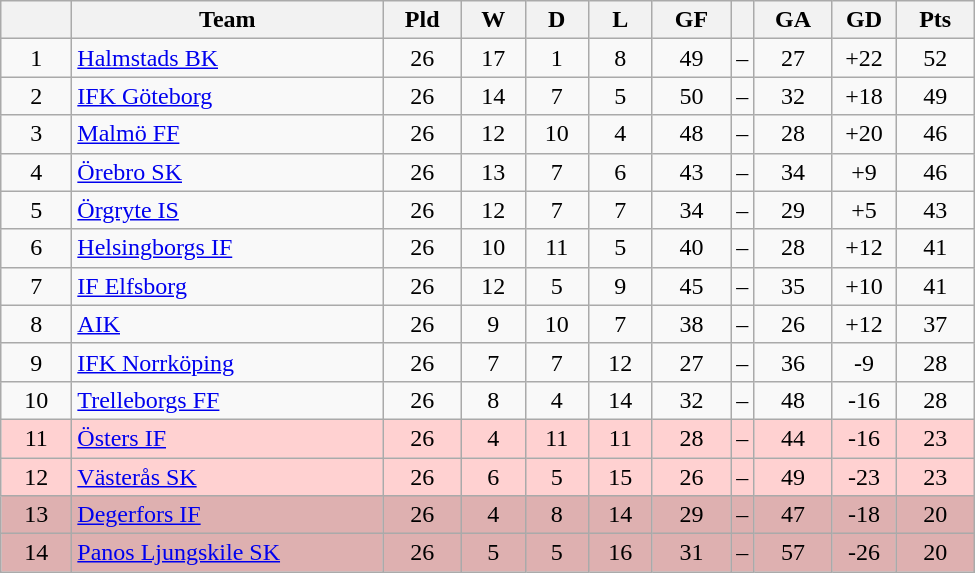<table class="wikitable" style="text-align: center">
<tr>
<th style="width: 40px;"></th>
<th style="width: 200px;">Team</th>
<th style="width: 45px;">Pld</th>
<th style="width: 35px;">W</th>
<th style="width: 35px;">D</th>
<th style="width: 35px;">L</th>
<th style="width: 45px;">GF</th>
<th></th>
<th style="width: 45px;">GA</th>
<th style="width: 35px;">GD</th>
<th style="width: 45px;">Pts</th>
</tr>
<tr>
<td>1</td>
<td style="text-align: left;"><a href='#'>Halmstads BK</a></td>
<td>26</td>
<td>17</td>
<td>1</td>
<td>8</td>
<td>49</td>
<td>–</td>
<td>27</td>
<td>+22</td>
<td>52</td>
</tr>
<tr>
<td>2</td>
<td style="text-align: left;"><a href='#'>IFK Göteborg</a></td>
<td>26</td>
<td>14</td>
<td>7</td>
<td>5</td>
<td>50</td>
<td>–</td>
<td>32</td>
<td>+18</td>
<td>49</td>
</tr>
<tr>
<td>3</td>
<td style="text-align: left;"><a href='#'>Malmö FF</a></td>
<td>26</td>
<td>12</td>
<td>10</td>
<td>4</td>
<td>48</td>
<td>–</td>
<td>28</td>
<td>+20</td>
<td>46</td>
</tr>
<tr>
<td>4</td>
<td style="text-align: left;"><a href='#'>Örebro SK</a></td>
<td>26</td>
<td>13</td>
<td>7</td>
<td>6</td>
<td>43</td>
<td>–</td>
<td>34</td>
<td>+9</td>
<td>46</td>
</tr>
<tr>
<td>5</td>
<td style="text-align: left;"><a href='#'>Örgryte IS</a></td>
<td>26</td>
<td>12</td>
<td>7</td>
<td>7</td>
<td>34</td>
<td>–</td>
<td>29</td>
<td>+5</td>
<td>43</td>
</tr>
<tr>
<td>6</td>
<td style="text-align: left;"><a href='#'>Helsingborgs IF</a></td>
<td>26</td>
<td>10</td>
<td>11</td>
<td>5</td>
<td>40</td>
<td>–</td>
<td>28</td>
<td>+12</td>
<td>41</td>
</tr>
<tr>
<td>7</td>
<td style="text-align: left;"><a href='#'>IF Elfsborg</a></td>
<td>26</td>
<td>12</td>
<td>5</td>
<td>9</td>
<td>45</td>
<td>–</td>
<td>35</td>
<td>+10</td>
<td>41</td>
</tr>
<tr>
<td>8</td>
<td style="text-align: left;"><a href='#'>AIK</a></td>
<td>26</td>
<td>9</td>
<td>10</td>
<td>7</td>
<td>38</td>
<td>–</td>
<td>26</td>
<td>+12</td>
<td>37</td>
</tr>
<tr>
<td>9</td>
<td style="text-align: left;"><a href='#'>IFK Norrköping</a></td>
<td>26</td>
<td>7</td>
<td>7</td>
<td>12</td>
<td>27</td>
<td>–</td>
<td>36</td>
<td>-9</td>
<td>28</td>
</tr>
<tr>
<td>10</td>
<td style="text-align: left;"><a href='#'>Trelleborgs FF</a></td>
<td>26</td>
<td>8</td>
<td>4</td>
<td>14</td>
<td>32</td>
<td>–</td>
<td>48</td>
<td>-16</td>
<td>28</td>
</tr>
<tr style="background: #ffd1d1">
<td>11</td>
<td style="text-align: left;"><a href='#'>Östers IF</a></td>
<td>26</td>
<td>4</td>
<td>11</td>
<td>11</td>
<td>28</td>
<td>–</td>
<td>44</td>
<td>-16</td>
<td>23</td>
</tr>
<tr style="background: #ffd1d1">
<td>12</td>
<td style="text-align: left;"><a href='#'>Västerås SK</a></td>
<td>26</td>
<td>6</td>
<td>5</td>
<td>15</td>
<td>26</td>
<td>–</td>
<td>49</td>
<td>-23</td>
<td>23</td>
</tr>
<tr style="background: #deb0b0">
<td>13</td>
<td style="text-align: left;"><a href='#'>Degerfors IF</a></td>
<td>26</td>
<td>4</td>
<td>8</td>
<td>14</td>
<td>29</td>
<td>–</td>
<td>47</td>
<td>-18</td>
<td>20</td>
</tr>
<tr style="background: #deb0b0">
<td>14</td>
<td style="text-align: left;"><a href='#'>Panos Ljungskile SK</a></td>
<td>26</td>
<td>5</td>
<td>5</td>
<td>16</td>
<td>31</td>
<td>–</td>
<td>57</td>
<td>-26</td>
<td>20</td>
</tr>
</table>
